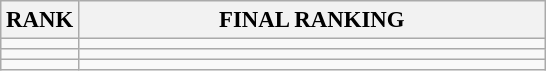<table class="wikitable" style="font-size:95%;">
<tr>
<th>RANK</th>
<th align="left" style="width: 20em">FINAL RANKING</th>
</tr>
<tr>
<td align="center"></td>
<td></td>
</tr>
<tr>
<td align="center"></td>
<td></td>
</tr>
<tr>
<td align="center"></td>
<td></td>
</tr>
</table>
